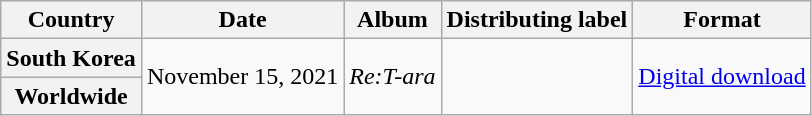<table class="wikitable plainrowheaders" style="text-align:center">
<tr>
<th>Country</th>
<th>Date</th>
<th>Album</th>
<th>Distributing label</th>
<th>Format</th>
</tr>
<tr>
<th scope="row">South Korea</th>
<td rowspan="2">November 15, 2021</td>
<td rowspan="2"><em>Re:T-ara</em></td>
<td rowspan="2"></td>
<td rowspan="2"><a href='#'>Digital download</a></td>
</tr>
<tr>
<th scope="row">Worldwide</th>
</tr>
</table>
